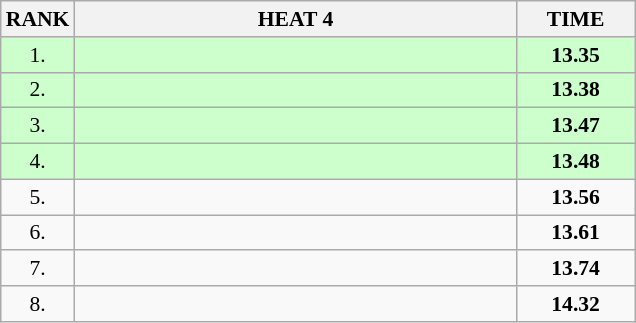<table class="wikitable" style="border-collapse: collapse; font-size: 90%;">
<tr>
<th>RANK</th>
<th style="width: 20em">HEAT 4</th>
<th style="width: 5em">TIME</th>
</tr>
<tr style="background:#ccffcc;">
<td align="center">1.</td>
<td></td>
<td align="center"><strong>13.35</strong></td>
</tr>
<tr style="background:#ccffcc;">
<td align="center">2.</td>
<td></td>
<td align="center"><strong>13.38</strong></td>
</tr>
<tr style="background:#ccffcc;">
<td align="center">3.</td>
<td></td>
<td align="center"><strong>13.47</strong></td>
</tr>
<tr style="background:#ccffcc;">
<td align="center">4.</td>
<td></td>
<td align="center"><strong>13.48</strong></td>
</tr>
<tr>
<td align="center">5.</td>
<td></td>
<td align="center"><strong>13.56</strong></td>
</tr>
<tr>
<td align="center">6.</td>
<td></td>
<td align="center"><strong>13.61</strong></td>
</tr>
<tr>
<td align="center">7.</td>
<td></td>
<td align="center"><strong>13.74</strong></td>
</tr>
<tr>
<td align="center">8.</td>
<td></td>
<td align="center"><strong>14.32</strong></td>
</tr>
</table>
